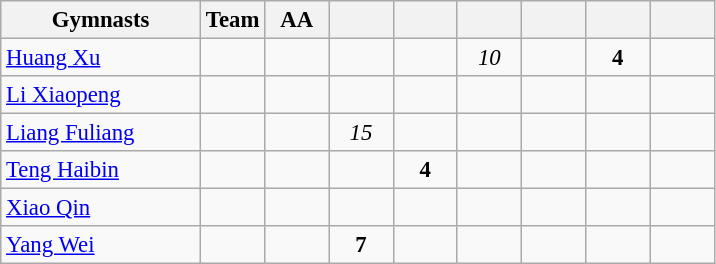<table class="wikitable sortable collapsible autocollapse plainrowheaders" style="text-align:center; font-size:95%;">
<tr>
<th width=28% class=unsortable>Gymnasts</th>
<th width=9% class=unsortable>Team</th>
<th width=9% class=unsortable>AA</th>
<th width=9% class=unsortable></th>
<th width=9% class=unsortable></th>
<th width=9% class=unsortable></th>
<th width=9% class=unsortable></th>
<th width=9% class=unsortable></th>
<th width=9% class=unsortable></th>
</tr>
<tr>
<td align=left><a href='#'>Huang Xu</a></td>
<td></td>
<td></td>
<td></td>
<td></td>
<td><em>10</em></td>
<td></td>
<td><strong>4</strong></td>
<td></td>
</tr>
<tr>
<td align=left><a href='#'>Li Xiaopeng</a></td>
<td></td>
<td></td>
<td></td>
<td></td>
<td></td>
<td></td>
<td></td>
<td></td>
</tr>
<tr>
<td align=left><a href='#'>Liang Fuliang</a></td>
<td></td>
<td></td>
<td><em>15</em></td>
<td></td>
<td></td>
<td></td>
<td></td>
<td></td>
</tr>
<tr>
<td align=left><a href='#'>Teng Haibin</a></td>
<td></td>
<td></td>
<td></td>
<td><strong>4</strong></td>
<td></td>
<td></td>
<td></td>
<td></td>
</tr>
<tr>
<td align=left><a href='#'>Xiao Qin</a></td>
<td></td>
<td></td>
<td></td>
<td></td>
<td></td>
<td></td>
<td></td>
<td></td>
</tr>
<tr>
<td align=left><a href='#'>Yang Wei</a></td>
<td></td>
<td></td>
<td><strong>7</strong></td>
<td></td>
<td></td>
<td></td>
<td></td>
<td></td>
</tr>
</table>
